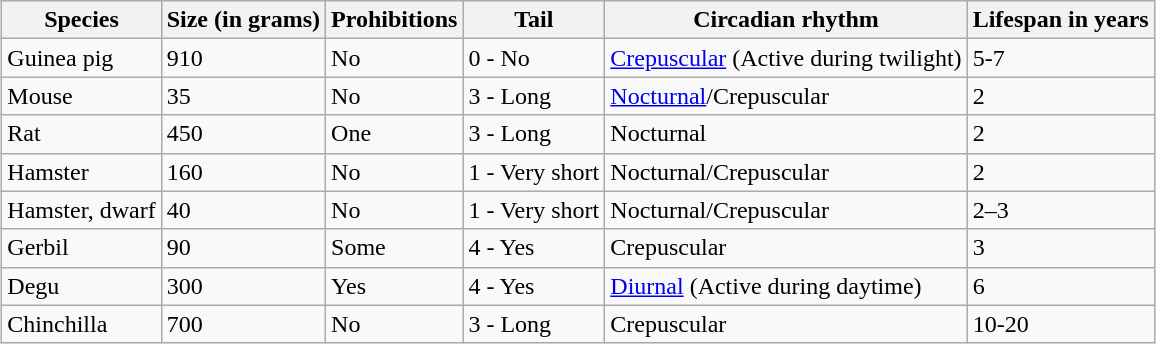<table class="wikitable sortable" style="margin-left: auto; margin-right: auto; border: none;">
<tr>
<th>Species</th>
<th>Size (in grams)</th>
<th>Prohibitions</th>
<th>Tail</th>
<th>Circadian rhythm</th>
<th>Lifespan in years</th>
</tr>
<tr>
<td>Guinea pig</td>
<td>910</td>
<td>No</td>
<td>0 - No</td>
<td><a href='#'>Crepuscular</a> (Active during twilight)</td>
<td>5-7</td>
</tr>
<tr>
<td>Mouse</td>
<td>35</td>
<td>No</td>
<td>3 - Long</td>
<td><a href='#'>Nocturnal</a>/Crepuscular</td>
<td>2</td>
</tr>
<tr>
<td>Rat</td>
<td>450</td>
<td>One</td>
<td>3 - Long</td>
<td>Nocturnal</td>
<td>2</td>
</tr>
<tr>
<td>Hamster</td>
<td>160</td>
<td>No</td>
<td>1 - Very short</td>
<td>Nocturnal/Crepuscular</td>
<td>2</td>
</tr>
<tr>
<td>Hamster, dwarf</td>
<td>40</td>
<td>No</td>
<td>1 - Very short</td>
<td>Nocturnal/Crepuscular</td>
<td>2–3</td>
</tr>
<tr>
<td>Gerbil</td>
<td>90</td>
<td>Some</td>
<td>4 - Yes</td>
<td>Crepuscular</td>
<td>3</td>
</tr>
<tr>
<td>Degu</td>
<td>300</td>
<td>Yes</td>
<td>4 - Yes</td>
<td><a href='#'>Diurnal</a> (Active during daytime)</td>
<td>6</td>
</tr>
<tr>
<td>Chinchilla</td>
<td>700</td>
<td>No</td>
<td>3 - Long</td>
<td>Crepuscular</td>
<td>10-20</td>
</tr>
</table>
